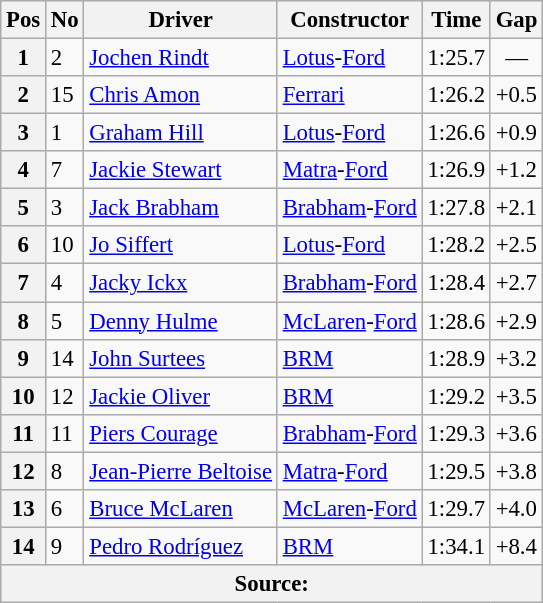<table class="wikitable sortable" style="font-size: 95%">
<tr>
<th>Pos</th>
<th>No</th>
<th>Driver</th>
<th>Constructor</th>
<th>Time</th>
<th>Gap</th>
</tr>
<tr>
<th>1</th>
<td>2</td>
<td> <a href='#'>Jochen Rindt</a></td>
<td><a href='#'>Lotus</a>-<a href='#'>Ford</a></td>
<td>1:25.7</td>
<td align="center">—</td>
</tr>
<tr>
<th>2</th>
<td>15</td>
<td> <a href='#'>Chris Amon</a></td>
<td><a href='#'>Ferrari</a></td>
<td>1:26.2</td>
<td>+0.5</td>
</tr>
<tr>
<th>3</th>
<td>1</td>
<td> <a href='#'>Graham Hill</a></td>
<td><a href='#'>Lotus</a>-<a href='#'>Ford</a></td>
<td>1:26.6</td>
<td>+0.9</td>
</tr>
<tr>
<th>4</th>
<td>7</td>
<td> <a href='#'>Jackie Stewart</a></td>
<td><a href='#'>Matra</a>-<a href='#'>Ford</a></td>
<td>1:26.9</td>
<td>+1.2</td>
</tr>
<tr>
<th>5</th>
<td>3</td>
<td> <a href='#'>Jack Brabham</a></td>
<td><a href='#'>Brabham</a>-<a href='#'>Ford</a></td>
<td>1:27.8</td>
<td>+2.1</td>
</tr>
<tr>
<th>6</th>
<td>10</td>
<td> <a href='#'>Jo Siffert</a></td>
<td><a href='#'>Lotus</a>-<a href='#'>Ford</a></td>
<td>1:28.2</td>
<td>+2.5</td>
</tr>
<tr>
<th>7</th>
<td>4</td>
<td> <a href='#'>Jacky Ickx</a></td>
<td><a href='#'>Brabham</a>-<a href='#'>Ford</a></td>
<td>1:28.4</td>
<td>+2.7</td>
</tr>
<tr>
<th>8</th>
<td>5</td>
<td> <a href='#'>Denny Hulme</a></td>
<td><a href='#'>McLaren</a>-<a href='#'>Ford</a></td>
<td>1:28.6</td>
<td>+2.9</td>
</tr>
<tr>
<th>9</th>
<td>14</td>
<td> <a href='#'>John Surtees</a></td>
<td><a href='#'>BRM</a></td>
<td>1:28.9</td>
<td>+3.2</td>
</tr>
<tr>
<th>10</th>
<td>12</td>
<td> <a href='#'>Jackie Oliver</a></td>
<td><a href='#'>BRM</a></td>
<td>1:29.2</td>
<td>+3.5</td>
</tr>
<tr>
<th>11</th>
<td>11</td>
<td> <a href='#'>Piers Courage</a></td>
<td><a href='#'>Brabham</a>-<a href='#'>Ford</a></td>
<td>1:29.3</td>
<td>+3.6</td>
</tr>
<tr>
<th>12</th>
<td>8</td>
<td> <a href='#'>Jean-Pierre Beltoise</a></td>
<td><a href='#'>Matra</a>-<a href='#'>Ford</a></td>
<td>1:29.5</td>
<td>+3.8</td>
</tr>
<tr>
<th>13</th>
<td>6</td>
<td> <a href='#'>Bruce McLaren</a></td>
<td><a href='#'>McLaren</a>-<a href='#'>Ford</a></td>
<td>1:29.7</td>
<td>+4.0</td>
</tr>
<tr>
<th>14</th>
<td>9</td>
<td> <a href='#'>Pedro Rodríguez</a></td>
<td><a href='#'>BRM</a></td>
<td>1:34.1</td>
<td>+8.4</td>
</tr>
<tr>
<th colspan="6">Source:</th>
</tr>
</table>
